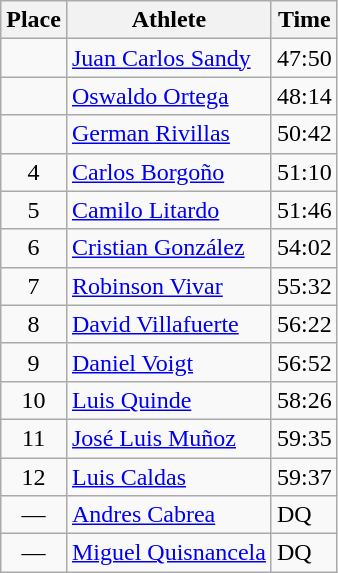<table class=wikitable>
<tr>
<th>Place</th>
<th>Athlete</th>
<th>Time</th>
</tr>
<tr>
<td align=center></td>
<td><a href='#'>Juan Carlos Sandy</a> </td>
<td>47:50</td>
</tr>
<tr>
<td align=center></td>
<td><a href='#'>Oswaldo Ortega</a> </td>
<td>48:14</td>
</tr>
<tr>
<td align=center></td>
<td><a href='#'>German Rivillas</a> </td>
<td>50:42</td>
</tr>
<tr>
<td align=center>4</td>
<td><a href='#'>Carlos Borgoño</a> </td>
<td>51:10</td>
</tr>
<tr>
<td align=center>5</td>
<td><a href='#'>Camilo Litardo</a> </td>
<td>51:46</td>
</tr>
<tr>
<td align=center>6</td>
<td><a href='#'>Cristian González</a> </td>
<td>54:02</td>
</tr>
<tr>
<td align=center>7</td>
<td><a href='#'>Robinson Vivar</a> </td>
<td>55:32</td>
</tr>
<tr>
<td align=center>8</td>
<td><a href='#'>David Villafuerte</a> </td>
<td>56:22</td>
</tr>
<tr>
<td align=center>9</td>
<td><a href='#'>Daniel Voigt</a> </td>
<td>56:52</td>
</tr>
<tr>
<td align=center>10</td>
<td><a href='#'>Luis Quinde</a> </td>
<td>58:26</td>
</tr>
<tr>
<td align=center>11</td>
<td><a href='#'>José Luis Muñoz</a> </td>
<td>59:35</td>
</tr>
<tr>
<td align=center>12</td>
<td><a href='#'>Luis Caldas</a> </td>
<td>59:37</td>
</tr>
<tr>
<td align=center>—</td>
<td><a href='#'>Andres Cabrea</a> </td>
<td>DQ</td>
</tr>
<tr>
<td align=center>—</td>
<td><a href='#'>Miguel Quisnancela</a> </td>
<td>DQ</td>
</tr>
</table>
